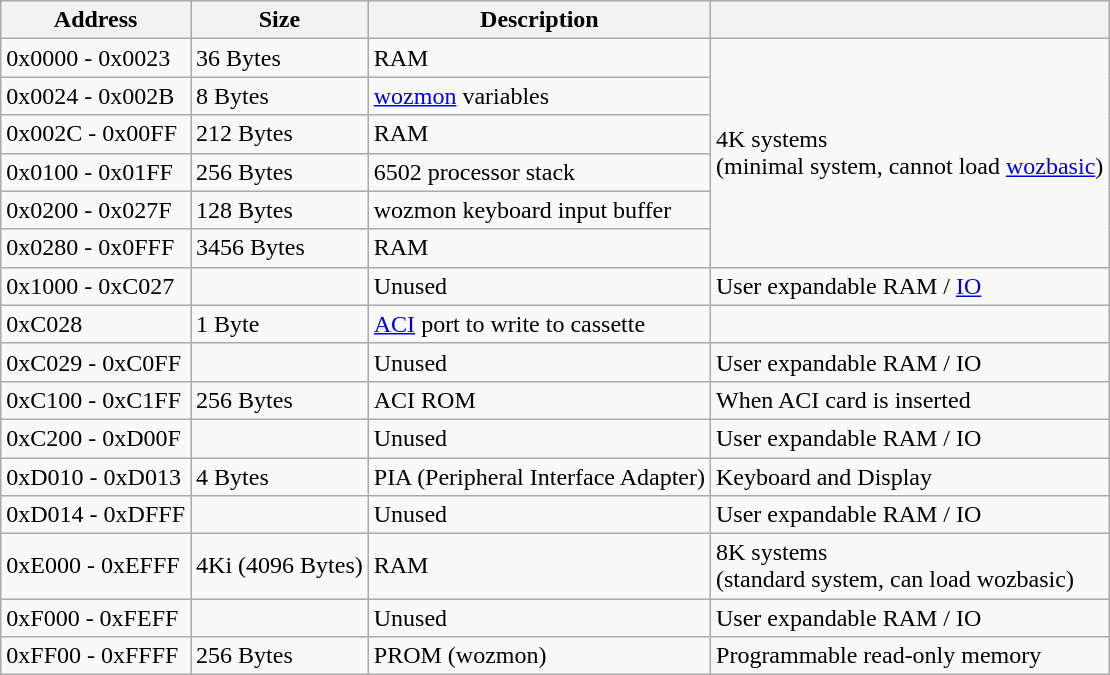<table class="wikitable">
<tr>
<th>Address</th>
<th>Size</th>
<th>Description</th>
<th></th>
</tr>
<tr>
<td>0x0000 - 0x0023</td>
<td>36 Bytes</td>
<td>RAM</td>
<td rowspan="6">4K systems<br>(minimal system, cannot load <a href='#'>wozbasic</a>)</td>
</tr>
<tr>
<td>0x0024 - 0x002B</td>
<td>8 Bytes</td>
<td><a href='#'>wozmon</a> variables</td>
</tr>
<tr>
<td>0x002C - 0x00FF</td>
<td>212 Bytes</td>
<td>RAM</td>
</tr>
<tr>
<td>0x0100 - 0x01FF</td>
<td>256 Bytes</td>
<td>6502 processor stack</td>
</tr>
<tr>
<td>0x0200 - 0x027F</td>
<td>128 Bytes</td>
<td>wozmon keyboard input buffer</td>
</tr>
<tr>
<td>0x0280 - 0x0FFF</td>
<td>3456 Bytes</td>
<td>RAM</td>
</tr>
<tr>
<td>0x1000 - 0xC027</td>
<td></td>
<td>Unused</td>
<td>User expandable RAM / <a href='#'>IO</a></td>
</tr>
<tr>
<td>0xC028</td>
<td>1 Byte</td>
<td><a href='#'>ACI</a> port to write to cassette</td>
<td></td>
</tr>
<tr>
<td>0xC029 - 0xC0FF</td>
<td></td>
<td>Unused</td>
<td>User expandable RAM / IO</td>
</tr>
<tr>
<td>0xC100 - 0xC1FF</td>
<td>256 Bytes</td>
<td>ACI ROM</td>
<td>When ACI card is inserted</td>
</tr>
<tr>
<td>0xC200 - 0xD00F</td>
<td></td>
<td>Unused</td>
<td>User expandable RAM / IO</td>
</tr>
<tr>
<td>0xD010 - 0xD013</td>
<td>4 Bytes</td>
<td>PIA (Peripheral Interface Adapter)</td>
<td>Keyboard and Display</td>
</tr>
<tr>
<td>0xD014 - 0xDFFF</td>
<td></td>
<td>Unused</td>
<td>User expandable RAM / IO</td>
</tr>
<tr>
<td>0xE000 - 0xEFFF</td>
<td>4Ki (4096 Bytes)</td>
<td>RAM</td>
<td>8K systems<br>(standard system, can load wozbasic)</td>
</tr>
<tr>
<td>0xF000 - 0xFEFF</td>
<td></td>
<td>Unused</td>
<td>User expandable RAM / IO</td>
</tr>
<tr>
<td>0xFF00 - 0xFFFF</td>
<td>256 Bytes</td>
<td>PROM (wozmon)</td>
<td>Programmable read-only memory</td>
</tr>
</table>
